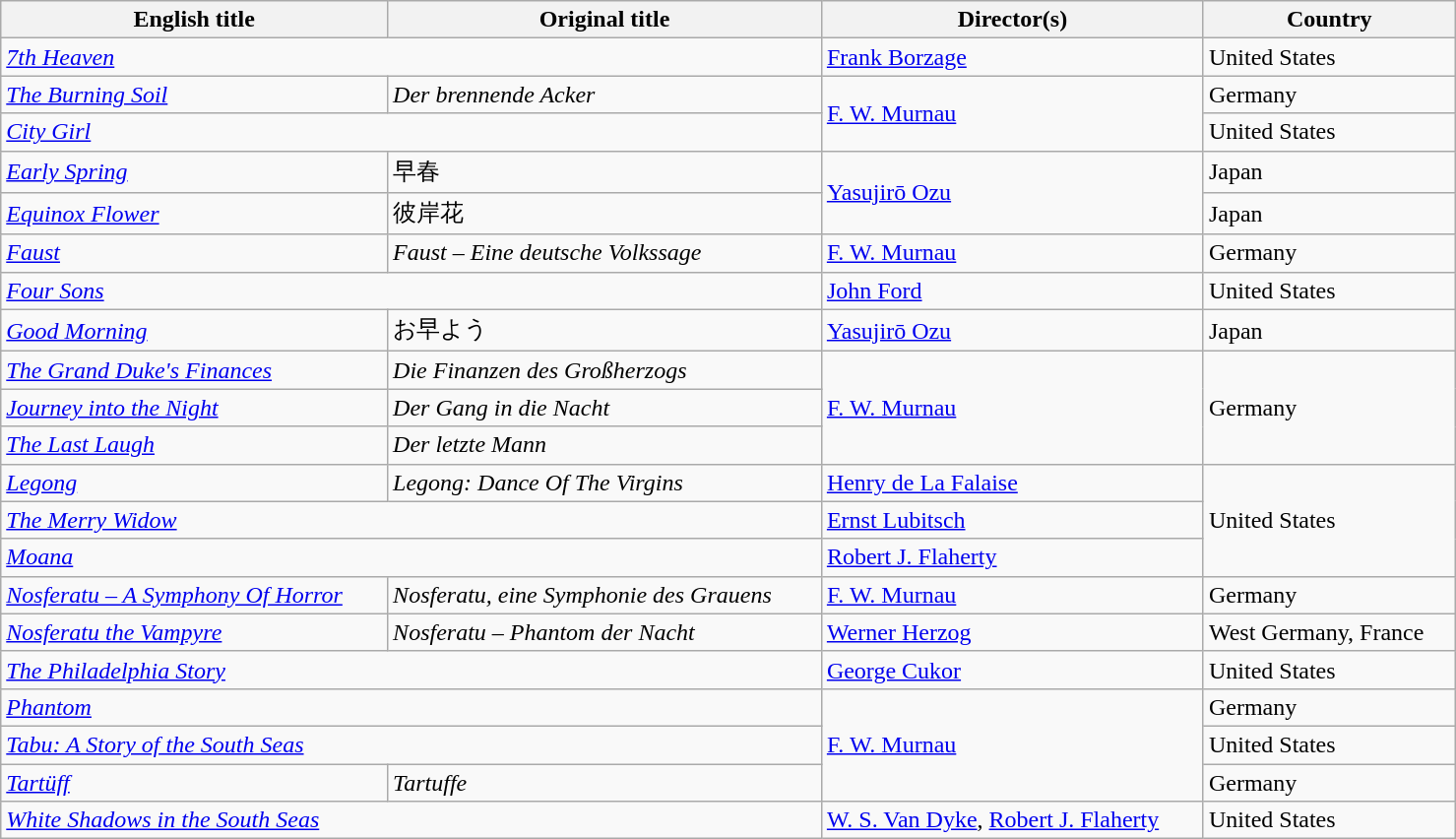<table class="wikitable" width="78%" cellpadding="5">
<tr>
<th>English title</th>
<th>Original title</th>
<th>Director(s)</th>
<th>Country</th>
</tr>
<tr>
<td colspan="2"><em><a href='#'>7th Heaven</a></em></td>
<td><a href='#'>Frank Borzage</a></td>
<td>United States</td>
</tr>
<tr>
<td><em><a href='#'>The Burning Soil</a></em></td>
<td><em>Der brennende Acker</em></td>
<td rowspan="2"><a href='#'>F. W. Murnau</a></td>
<td>Germany</td>
</tr>
<tr>
<td colspan="2"><em><a href='#'>City Girl</a></em></td>
<td>United States</td>
</tr>
<tr>
<td><em><a href='#'>Early Spring</a></em></td>
<td>早春</td>
<td rowspan="2"><a href='#'>Yasujirō Ozu</a></td>
<td>Japan</td>
</tr>
<tr>
<td><em><a href='#'>Equinox Flower</a></em></td>
<td>彼岸花</td>
<td>Japan</td>
</tr>
<tr>
<td><em><a href='#'>Faust</a></em></td>
<td><em>Faust – Eine deutsche Volkssage</em></td>
<td><a href='#'>F. W. Murnau</a></td>
<td>Germany</td>
</tr>
<tr>
<td colspan="2"><em><a href='#'>Four Sons</a></em></td>
<td><a href='#'>John Ford</a></td>
<td>United States</td>
</tr>
<tr>
<td><em><a href='#'>Good Morning</a></em></td>
<td>お早よう</td>
<td><a href='#'>Yasujirō Ozu</a></td>
<td>Japan</td>
</tr>
<tr>
<td><em><a href='#'>The Grand Duke's Finances</a></em></td>
<td><em>Die Finanzen des Großherzogs</em></td>
<td rowspan="3"><a href='#'>F. W. Murnau</a></td>
<td rowspan="3">Germany</td>
</tr>
<tr>
<td><em><a href='#'>Journey into the Night</a></em></td>
<td><em>Der Gang in die Nacht</em></td>
</tr>
<tr>
<td><em><a href='#'>The Last Laugh</a></em></td>
<td><em>Der letzte Mann</em></td>
</tr>
<tr>
<td><em><a href='#'>Legong</a></em></td>
<td><em>Legong: Dance Of The Virgins</em></td>
<td><a href='#'>Henry de La Falaise</a></td>
<td rowspan="3">United States</td>
</tr>
<tr>
<td colspan="2"><em><a href='#'>The Merry Widow</a></em></td>
<td><a href='#'>Ernst Lubitsch</a></td>
</tr>
<tr>
<td colspan="2"><em><a href='#'>Moana</a></em></td>
<td><a href='#'>Robert J. Flaherty</a></td>
</tr>
<tr>
<td><em><a href='#'>Nosferatu – A Symphony Of Horror</a></em></td>
<td><em>Nosferatu, eine Symphonie des Grauens</em></td>
<td><a href='#'>F. W. Murnau</a></td>
<td>Germany</td>
</tr>
<tr>
<td><em><a href='#'>Nosferatu the Vampyre</a></em></td>
<td><em>Nosferatu – Phantom der Nacht</em></td>
<td><a href='#'>Werner Herzog</a></td>
<td>West Germany, France</td>
</tr>
<tr>
<td colspan="2"><em><a href='#'>The Philadelphia Story</a></em></td>
<td><a href='#'>George Cukor</a></td>
<td>United States</td>
</tr>
<tr>
<td colspan="2"><em><a href='#'>Phantom</a></em></td>
<td rowspan="3"><a href='#'>F. W. Murnau</a></td>
<td>Germany</td>
</tr>
<tr>
<td colspan="2"><em><a href='#'>Tabu: A Story of the South Seas</a></em></td>
<td>United States</td>
</tr>
<tr>
<td><em><a href='#'>Tartüff</a></em></td>
<td><em>Tartuffe</em></td>
<td>Germany</td>
</tr>
<tr>
<td colspan="2"><em><a href='#'>White Shadows in the South Seas</a></em></td>
<td><a href='#'>W. S. Van Dyke</a>, <a href='#'>Robert J. Flaherty</a></td>
<td>United States</td>
</tr>
</table>
